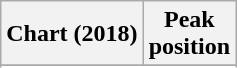<table class="wikitable sortable plainrowheaders" style="text-align:center">
<tr>
<th scope="col">Chart (2018)</th>
<th scope="col">Peak<br>position</th>
</tr>
<tr>
</tr>
<tr>
</tr>
</table>
